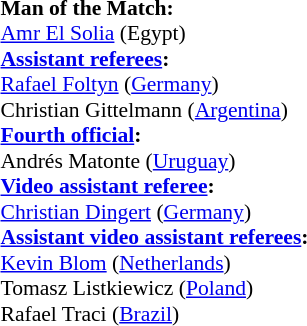<table style="width:100%; font-size:90%;">
<tr>
<td><br><strong>Man of the Match:</strong>
<br><a href='#'>Amr El Solia</a> (Egypt)<br><strong><a href='#'>Assistant referees</a>:</strong>
<br><a href='#'>Rafael Foltyn</a> (<a href='#'>Germany</a>)
<br>Christian Gittelmann (<a href='#'>Argentina</a>)
<br><strong><a href='#'>Fourth official</a>:</strong>
<br>Andrés Matonte (<a href='#'>Uruguay</a>)
<br><strong><a href='#'>Video assistant referee</a>:</strong>
<br><a href='#'>Christian Dingert</a> (<a href='#'>Germany</a>)
<br><strong><a href='#'>Assistant video assistant referees</a>:</strong>
<br><a href='#'>Kevin Blom</a> (<a href='#'>Netherlands</a>)
<br>Tomasz Listkiewicz (<a href='#'>Poland</a>)
<br>Rafael Traci (<a href='#'>Brazil</a>)</td>
</tr>
</table>
